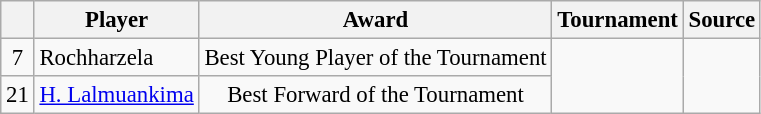<table class="wikitable sortable" style="text-align:left; font-size:95%">
<tr>
<th></th>
<th>Player</th>
<th>Award</th>
<th>Tournament</th>
<th>Source</th>
</tr>
<tr>
<td align=center>7</td>
<td> Rochharzela</td>
<td align=center>Best Young Player of the Tournament</td>
<td rowspan=2></td>
<td rowspan=2></td>
</tr>
<tr>
<td align=center>21</td>
<td> <a href='#'>H. Lalmuankima</a></td>
<td align=center>Best Forward of the Tournament</td>
</tr>
</table>
